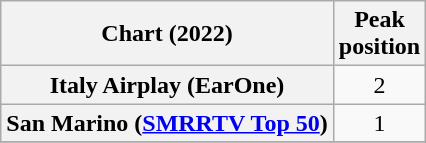<table class="wikitable sortable plainrowheaders" style="text-align:center">
<tr>
<th scope="col">Chart (2022)</th>
<th scope="col">Peak<br>position</th>
</tr>
<tr>
<th scope="row">Italy Airplay (EarOne)</th>
<td>2</td>
</tr>
<tr>
<th scope="row">San Marino (<a href='#'>SMRRTV Top 50</a>)</th>
<td>1</td>
</tr>
<tr>
</tr>
</table>
